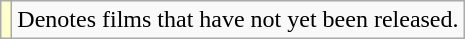<table class="wikitable">
<tr>
<td style="background:#FFFFCC;"></td>
<td>Denotes films that have not yet been released.</td>
</tr>
</table>
